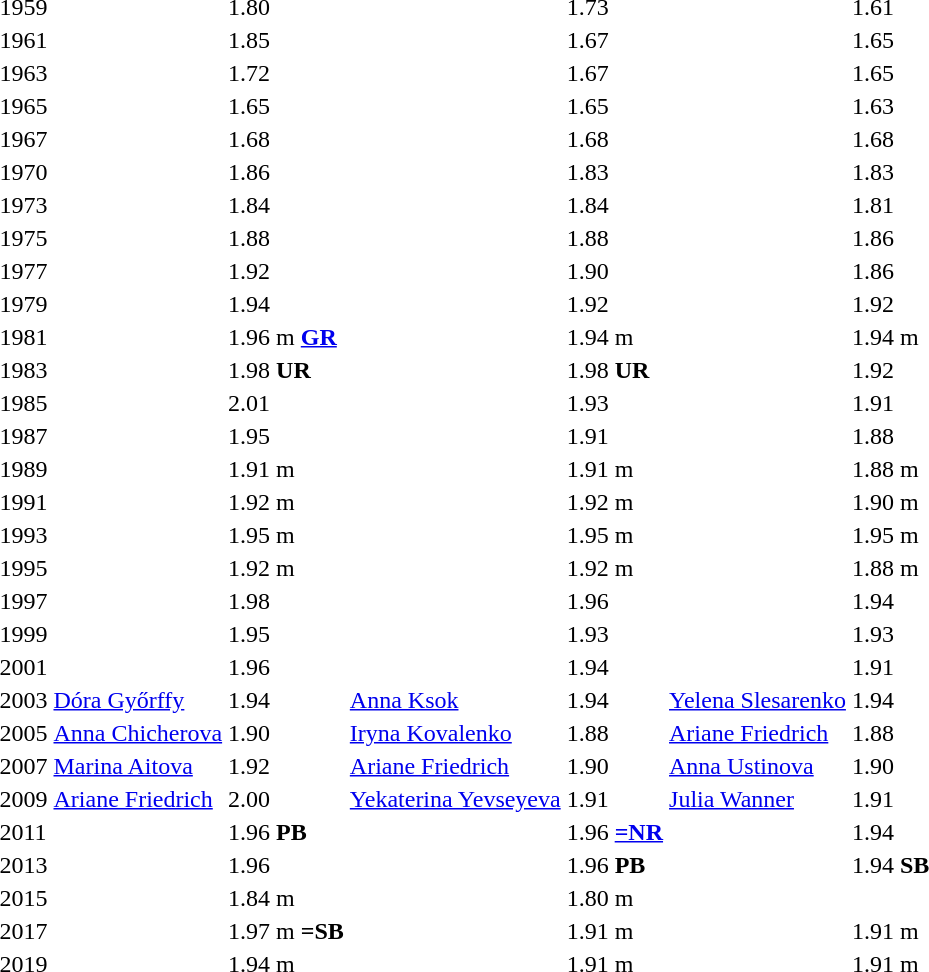<table>
<tr>
<td>1959</td>
<td></td>
<td>1.80</td>
<td></td>
<td>1.73</td>
<td></td>
<td>1.61</td>
</tr>
<tr>
<td>1961</td>
<td></td>
<td>1.85</td>
<td></td>
<td>1.67</td>
<td></td>
<td>1.65</td>
</tr>
<tr>
<td>1963</td>
<td></td>
<td>1.72</td>
<td></td>
<td>1.67</td>
<td></td>
<td>1.65</td>
</tr>
<tr>
<td>1965</td>
<td></td>
<td>1.65</td>
<td></td>
<td>1.65</td>
<td></td>
<td>1.63</td>
</tr>
<tr>
<td>1967</td>
<td></td>
<td>1.68</td>
<td></td>
<td>1.68</td>
<td></td>
<td>1.68</td>
</tr>
<tr>
<td>1970</td>
<td></td>
<td>1.86</td>
<td></td>
<td>1.83</td>
<td></td>
<td>1.83</td>
</tr>
<tr>
<td>1973</td>
<td></td>
<td>1.84</td>
<td></td>
<td>1.84</td>
<td><br></td>
<td>1.81</td>
</tr>
<tr>
<td>1975</td>
<td></td>
<td>1.88</td>
<td></td>
<td>1.88</td>
<td></td>
<td>1.86</td>
</tr>
<tr>
<td>1977</td>
<td></td>
<td>1.92</td>
<td></td>
<td>1.90</td>
<td></td>
<td>1.86</td>
</tr>
<tr>
<td>1979</td>
<td></td>
<td>1.94</td>
<td></td>
<td>1.92</td>
<td></td>
<td>1.92</td>
</tr>
<tr>
<td>1981</td>
<td></td>
<td>1.96 m <strong><a href='#'>GR</a></strong></td>
<td></td>
<td>1.94 m</td>
<td></td>
<td>1.94 m</td>
</tr>
<tr>
<td>1983</td>
<td></td>
<td>1.98 <strong>UR</strong></td>
<td></td>
<td>1.98 <strong>UR</strong></td>
<td></td>
<td>1.92</td>
</tr>
<tr>
<td>1985</td>
<td></td>
<td>2.01</td>
<td></td>
<td>1.93</td>
<td></td>
<td>1.91</td>
</tr>
<tr>
<td>1987</td>
<td></td>
<td>1.95</td>
<td></td>
<td>1.91</td>
<td></td>
<td>1.88</td>
</tr>
<tr>
<td>1989</td>
<td></td>
<td>1.91 m</td>
<td></td>
<td>1.91 m</td>
<td></td>
<td>1.88 m</td>
</tr>
<tr>
<td>1991</td>
<td></td>
<td>1.92 m</td>
<td></td>
<td>1.92 m</td>
<td></td>
<td>1.90 m</td>
</tr>
<tr>
<td>1993</td>
<td></td>
<td>1.95 m</td>
<td></td>
<td>1.95 m</td>
<td></td>
<td>1.95 m</td>
</tr>
<tr>
<td>1995</td>
<td></td>
<td>1.92 m</td>
<td></td>
<td>1.92 m</td>
<td></td>
<td>1.88 m</td>
</tr>
<tr>
<td>1997</td>
<td></td>
<td>1.98</td>
<td></td>
<td>1.96</td>
<td></td>
<td>1.94</td>
</tr>
<tr>
<td>1999</td>
<td></td>
<td>1.95</td>
<td></td>
<td>1.93</td>
<td></td>
<td>1.93</td>
</tr>
<tr>
<td>2001</td>
<td></td>
<td>1.96</td>
<td></td>
<td>1.94</td>
<td></td>
<td>1.91</td>
</tr>
<tr>
<td>2003</td>
<td><a href='#'>Dóra Győrffy</a><br> </td>
<td>1.94</td>
<td><a href='#'>Anna Ksok</a><br> </td>
<td>1.94</td>
<td><a href='#'>Yelena Slesarenko</a><br> </td>
<td>1.94</td>
</tr>
<tr>
<td>2005</td>
<td><a href='#'>Anna Chicherova</a><br> </td>
<td>1.90</td>
<td><a href='#'>Iryna Kovalenko</a><br> </td>
<td>1.88</td>
<td><a href='#'>Ariane Friedrich</a><br> </td>
<td>1.88</td>
</tr>
<tr>
<td>2007</td>
<td><a href='#'>Marina Aitova</a><br> </td>
<td>1.92</td>
<td><a href='#'>Ariane Friedrich</a><br> </td>
<td>1.90</td>
<td><a href='#'>Anna Ustinova</a><br> </td>
<td>1.90</td>
</tr>
<tr>
<td>2009</td>
<td><a href='#'>Ariane Friedrich</a><br> </td>
<td>2.00</td>
<td><a href='#'>Yekaterina Yevseyeva</a><br> </td>
<td>1.91</td>
<td><a href='#'>Julia Wanner</a> <br> </td>
<td>1.91</td>
</tr>
<tr>
<td>2011</td>
<td></td>
<td>1.96 <strong>PB</strong></td>
<td></td>
<td>1.96 <strong><a href='#'>=NR</a></strong></td>
<td></td>
<td>1.94</td>
</tr>
<tr>
<td>2013</td>
<td></td>
<td>1.96</td>
<td></td>
<td>1.96 <strong>PB</strong></td>
<td></td>
<td>1.94 <strong>SB</strong></td>
</tr>
<tr>
<td>2015</td>
<td></td>
<td>1.84 m</td>
<td><br></td>
<td>1.80 m</td>
<td></td>
<td></td>
</tr>
<tr>
<td>2017</td>
<td></td>
<td>1.97 m <strong>=SB</strong></td>
<td></td>
<td>1.91 m</td>
<td></td>
<td>1.91 m</td>
</tr>
<tr>
<td>2019</td>
<td></td>
<td>1.94 m </td>
<td></td>
<td>1.91 m</td>
<td></td>
<td>1.91 m</td>
</tr>
</table>
